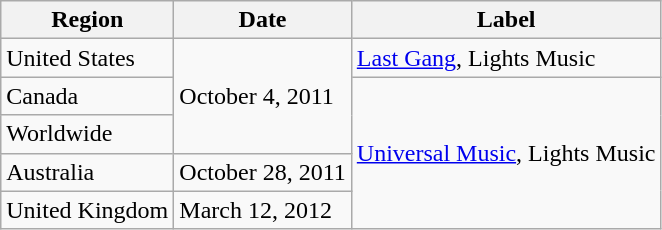<table class="wikitable">
<tr>
<th>Region</th>
<th>Date</th>
<th>Label</th>
</tr>
<tr>
<td>United States</td>
<td rowspan="3">October 4, 2011</td>
<td><a href='#'>Last Gang</a>, Lights Music</td>
</tr>
<tr>
<td>Canada</td>
<td rowspan="4"><a href='#'>Universal Music</a>, Lights Music</td>
</tr>
<tr>
<td>Worldwide</td>
</tr>
<tr>
<td>Australia</td>
<td>October 28, 2011</td>
</tr>
<tr>
<td>United Kingdom</td>
<td>March 12, 2012</td>
</tr>
</table>
